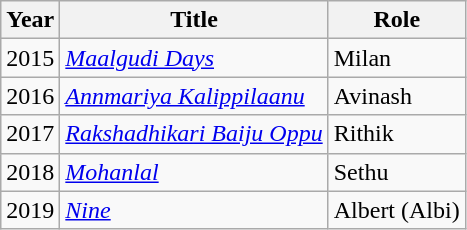<table class="wikitable sortable">
<tr>
<th>Year</th>
<th>Title</th>
<th>Role</th>
</tr>
<tr>
<td>2015</td>
<td><em><a href='#'>Maalgudi Days</a></em></td>
<td>Milan</td>
</tr>
<tr>
<td>2016</td>
<td><em><a href='#'>Annmariya Kalippilaanu</a></em></td>
<td>Avinash</td>
</tr>
<tr>
<td>2017</td>
<td><em><a href='#'>Rakshadhikari Baiju Oppu</a></em></td>
<td>Rithik</td>
</tr>
<tr>
<td>2018</td>
<td><em><a href='#'>Mohanlal</a></em></td>
<td>Sethu</td>
</tr>
<tr>
<td>2019</td>
<td><em> <a href='#'>Nine</a></em></td>
<td>Albert (Albi)</td>
</tr>
</table>
